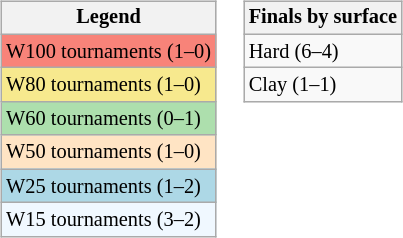<table>
<tr valign=top>
<td><br><table class="wikitable" style="font-size:85%">
<tr>
<th>Legend</th>
</tr>
<tr style="background:#f88379;">
<td>W100 tournaments (1–0)</td>
</tr>
<tr style="background:#f7e98e;">
<td>W80 tournaments (1–0)</td>
</tr>
<tr style="background:#addfad;">
<td>W60 tournaments (0–1)</td>
</tr>
<tr style="background:#ffe4c4;">
<td>W50 tournaments (1–0)</td>
</tr>
<tr style="background:lightblue;">
<td>W25 tournaments (1–2)</td>
</tr>
<tr style="background:#f0f8ff;">
<td>W15 tournaments (3–2)</td>
</tr>
</table>
</td>
<td><br><table class="wikitable" style="font-size:85%">
<tr>
<th>Finals by surface</th>
</tr>
<tr>
<td>Hard (6–4)</td>
</tr>
<tr>
<td>Clay (1–1)</td>
</tr>
</table>
</td>
</tr>
</table>
